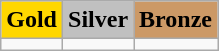<table class="wikitable">
<tr>
<td align=center bgcolor=gold> <strong>Gold</strong></td>
<td align=center bgcolor=silver> <strong>Silver</strong></td>
<td align=center bgcolor=cc9966> <strong>Bronze</strong></td>
</tr>
<tr>
<td></td>
<td></td>
<td></td>
</tr>
</table>
